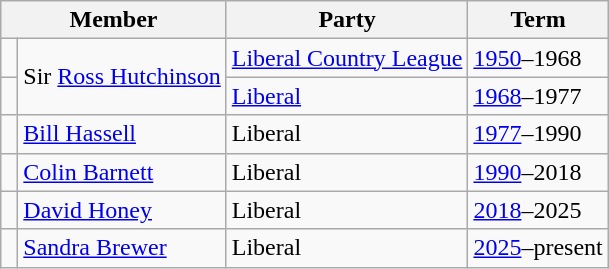<table class="wikitable">
<tr>
<th colspan="2">Member</th>
<th>Party</th>
<th>Term</th>
</tr>
<tr>
<td> </td>
<td rowspan="2">Sir <a href='#'>Ross Hutchinson</a></td>
<td><a href='#'>Liberal Country League</a></td>
<td><a href='#'>1950</a>–1968</td>
</tr>
<tr>
<td> </td>
<td><a href='#'>Liberal</a></td>
<td><a href='#'>1968</a>–1977</td>
</tr>
<tr>
<td> </td>
<td><a href='#'>Bill Hassell</a></td>
<td>Liberal</td>
<td><a href='#'>1977</a>–1990</td>
</tr>
<tr>
<td> </td>
<td><a href='#'>Colin Barnett</a></td>
<td>Liberal</td>
<td><a href='#'>1990</a>–2018</td>
</tr>
<tr>
<td> </td>
<td><a href='#'>David Honey</a></td>
<td>Liberal</td>
<td><a href='#'>2018</a>–2025</td>
</tr>
<tr>
<td> </td>
<td><a href='#'>Sandra Brewer</a></td>
<td>Liberal</td>
<td><a href='#'>2025</a>–present</td>
</tr>
</table>
